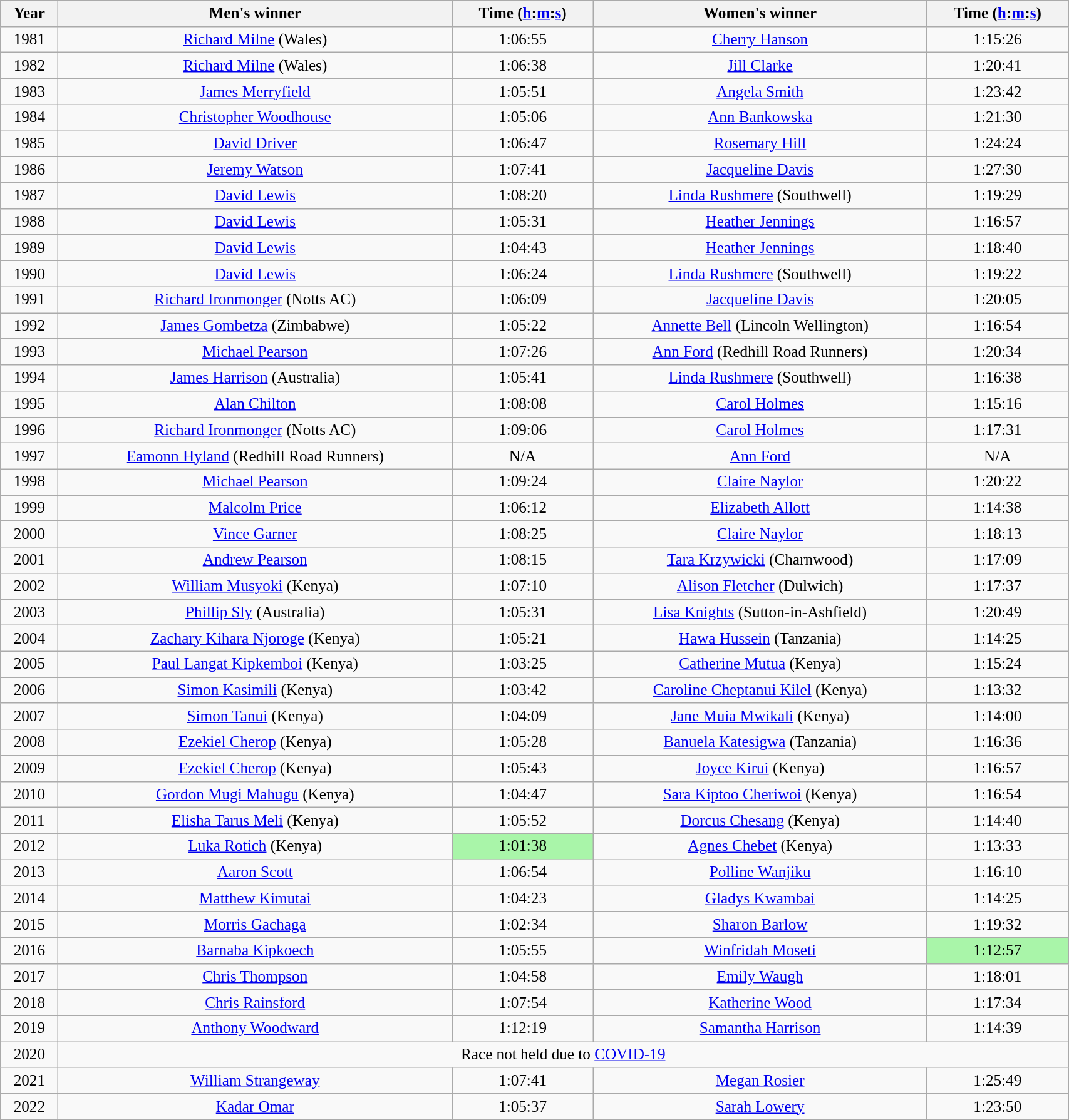<table class="wikitable sortable"  style="text-align:center; font-size:105%; width:90%;">
<tr>
<th>Year</th>
<th>Men's winner</th>
<th>Time (<a href='#'>h</a>:<a href='#'>m</a>:<a href='#'>s</a>)</th>
<th>Women's winner</th>
<th>Time (<a href='#'>h</a>:<a href='#'>m</a>:<a href='#'>s</a>)</th>
</tr>
<tr>
<td>1981</td>
<td><a href='#'>Richard Milne</a> (Wales)</td>
<td>1:06:55</td>
<td><a href='#'>Cherry Hanson</a></td>
<td>1:15:26</td>
</tr>
<tr>
<td>1982</td>
<td><a href='#'>Richard Milne</a> (Wales)</td>
<td>1:06:38</td>
<td><a href='#'>Jill Clarke</a></td>
<td>1:20:41</td>
</tr>
<tr>
<td>1983</td>
<td><a href='#'>James Merryfield</a></td>
<td>1:05:51</td>
<td><a href='#'>Angela Smith</a></td>
<td>1:23:42</td>
</tr>
<tr>
<td>1984</td>
<td><a href='#'>Christopher Woodhouse</a></td>
<td>1:05:06</td>
<td><a href='#'>Ann Bankowska</a></td>
<td>1:21:30</td>
</tr>
<tr>
<td>1985</td>
<td><a href='#'>David Driver</a></td>
<td>1:06:47</td>
<td><a href='#'>Rosemary Hill</a></td>
<td>1:24:24</td>
</tr>
<tr>
<td>1986</td>
<td><a href='#'>Jeremy Watson</a></td>
<td>1:07:41</td>
<td><a href='#'>Jacqueline Davis</a></td>
<td>1:27:30</td>
</tr>
<tr>
<td>1987</td>
<td><a href='#'>David Lewis</a></td>
<td>1:08:20</td>
<td><a href='#'>Linda Rushmere</a> (Southwell)</td>
<td>1:19:29</td>
</tr>
<tr>
<td>1988</td>
<td><a href='#'>David Lewis</a></td>
<td>1:05:31</td>
<td><a href='#'>Heather Jennings</a></td>
<td>1:16:57</td>
</tr>
<tr>
<td>1989</td>
<td><a href='#'>David Lewis</a></td>
<td>1:04:43</td>
<td><a href='#'>Heather Jennings</a></td>
<td>1:18:40</td>
</tr>
<tr>
<td>1990</td>
<td><a href='#'>David Lewis</a></td>
<td>1:06:24</td>
<td><a href='#'>Linda Rushmere</a> (Southwell)</td>
<td>1:19:22</td>
</tr>
<tr>
<td>1991</td>
<td><a href='#'>Richard Ironmonger</a> (Notts AC)</td>
<td>1:06:09</td>
<td><a href='#'>Jacqueline Davis</a></td>
<td>1:20:05</td>
</tr>
<tr>
<td>1992</td>
<td><a href='#'>James Gombetza</a> (Zimbabwe)</td>
<td>1:05:22</td>
<td><a href='#'>Annette Bell</a> (Lincoln Wellington)</td>
<td>1:16:54</td>
</tr>
<tr>
<td>1993</td>
<td><a href='#'>Michael Pearson</a></td>
<td>1:07:26</td>
<td><a href='#'>Ann Ford</a> (Redhill Road Runners)</td>
<td>1:20:34</td>
</tr>
<tr>
<td>1994</td>
<td><a href='#'>James Harrison</a> (Australia)</td>
<td>1:05:41</td>
<td><a href='#'>Linda Rushmere</a> (Southwell)</td>
<td>1:16:38</td>
</tr>
<tr>
<td>1995</td>
<td><a href='#'>Alan Chilton</a></td>
<td>1:08:08</td>
<td><a href='#'>Carol Holmes</a></td>
<td>1:15:16</td>
</tr>
<tr>
<td>1996</td>
<td><a href='#'>Richard Ironmonger</a> (Notts AC)</td>
<td>1:09:06</td>
<td><a href='#'>Carol Holmes</a></td>
<td>1:17:31</td>
</tr>
<tr>
<td>1997</td>
<td><a href='#'>Eamonn Hyland</a> (Redhill Road Runners)</td>
<td>N/A</td>
<td><a href='#'>Ann Ford</a></td>
<td>N/A</td>
</tr>
<tr>
<td>1998</td>
<td><a href='#'>Michael Pearson</a></td>
<td>1:09:24</td>
<td><a href='#'>Claire Naylor</a></td>
<td>1:20:22</td>
</tr>
<tr>
<td>1999</td>
<td><a href='#'>Malcolm Price</a></td>
<td>1:06:12</td>
<td><a href='#'>Elizabeth Allott</a></td>
<td>1:14:38</td>
</tr>
<tr>
<td>2000</td>
<td><a href='#'>Vince Garner</a></td>
<td>1:08:25</td>
<td><a href='#'>Claire Naylor</a></td>
<td>1:18:13</td>
</tr>
<tr>
<td>2001</td>
<td><a href='#'>Andrew Pearson</a></td>
<td>1:08:15</td>
<td><a href='#'>Tara Krzywicki</a> (Charnwood)</td>
<td>1:17:09</td>
</tr>
<tr>
<td>2002</td>
<td><a href='#'>William Musyoki</a> (Kenya)</td>
<td>1:07:10</td>
<td><a href='#'>Alison Fletcher</a> (Dulwich)</td>
<td>1:17:37</td>
</tr>
<tr>
<td>2003</td>
<td><a href='#'>Phillip Sly</a> (Australia)</td>
<td>1:05:31</td>
<td><a href='#'>Lisa Knights</a> (Sutton-in-Ashfield)</td>
<td>1:20:49</td>
</tr>
<tr>
<td>2004</td>
<td><a href='#'>Zachary Kihara Njoroge</a> (Kenya)</td>
<td>1:05:21</td>
<td><a href='#'>Hawa Hussein</a> (Tanzania)</td>
<td>1:14:25</td>
</tr>
<tr>
<td>2005</td>
<td><a href='#'>Paul Langat Kipkemboi</a> (Kenya)</td>
<td>1:03:25</td>
<td><a href='#'>Catherine Mutua</a> (Kenya)</td>
<td>1:15:24</td>
</tr>
<tr>
<td>2006</td>
<td><a href='#'>Simon Kasimili</a> (Kenya)</td>
<td>1:03:42</td>
<td><a href='#'>Caroline Cheptanui Kilel</a> (Kenya)</td>
<td>1:13:32</td>
</tr>
<tr>
<td>2007</td>
<td><a href='#'>Simon Tanui</a> (Kenya)</td>
<td>1:04:09</td>
<td><a href='#'>Jane Muia Mwikali</a> (Kenya)</td>
<td>1:14:00</td>
</tr>
<tr>
<td>2008</td>
<td><a href='#'>Ezekiel Cherop</a> (Kenya)</td>
<td>1:05:28</td>
<td><a href='#'>Banuela Katesigwa</a> (Tanzania)</td>
<td>1:16:36</td>
</tr>
<tr>
<td>2009</td>
<td><a href='#'>Ezekiel Cherop</a> (Kenya)</td>
<td>1:05:43</td>
<td><a href='#'>Joyce Kirui</a> (Kenya)</td>
<td>1:16:57</td>
</tr>
<tr>
<td>2010</td>
<td><a href='#'>Gordon Mugi Mahugu</a> (Kenya)</td>
<td>1:04:47</td>
<td><a href='#'>Sara Kiptoo Cheriwoi</a> (Kenya)</td>
<td>1:16:54</td>
</tr>
<tr>
<td>2011</td>
<td><a href='#'>Elisha Tarus Meli</a> (Kenya)</td>
<td>1:05:52</td>
<td><a href='#'>Dorcus Chesang</a> (Kenya)</td>
<td>1:14:40</td>
</tr>
<tr>
<td>2012</td>
<td><a href='#'>Luka Rotich</a> (Kenya)</td>
<td style="background:#a9f5a9;">1:01:38</td>
<td><a href='#'>Agnes Chebet</a> (Kenya)</td>
<td>1:13:33</td>
</tr>
<tr>
<td>2013</td>
<td><a href='#'>Aaron Scott</a></td>
<td>1:06:54</td>
<td><a href='#'>Polline Wanjiku</a></td>
<td>1:16:10</td>
</tr>
<tr>
<td>2014</td>
<td><a href='#'>Matthew Kimutai</a></td>
<td>1:04:23</td>
<td><a href='#'>Gladys Kwambai</a></td>
<td>1:14:25</td>
</tr>
<tr>
<td>2015</td>
<td><a href='#'>Morris Gachaga</a></td>
<td>1:02:34</td>
<td><a href='#'>Sharon Barlow</a></td>
<td>1:19:32</td>
</tr>
<tr>
<td>2016</td>
<td><a href='#'>Barnaba Kipkoech</a></td>
<td>1:05:55</td>
<td><a href='#'>Winfridah Moseti</a></td>
<td style="background:#a9f5a9;">1:12:57</td>
</tr>
<tr>
<td>2017</td>
<td><a href='#'>Chris Thompson</a></td>
<td>1:04:58</td>
<td><a href='#'>Emily Waugh</a></td>
<td>1:18:01</td>
</tr>
<tr>
<td>2018 </td>
<td><a href='#'>Chris Rainsford</a></td>
<td>1:07:54</td>
<td><a href='#'> Katherine Wood</a></td>
<td>1:17:34</td>
</tr>
<tr>
<td>2019</td>
<td><a href='#'>Anthony Woodward</a></td>
<td>1:12:19</td>
<td><a href='#'> Samantha Harrison</a></td>
<td>1:14:39</td>
</tr>
<tr>
<td>2020</td>
<td colspan=4>Race not held due to <a href='#'>COVID-19</a></td>
</tr>
<tr>
<td>2021</td>
<td><a href='#'>William Strangeway</a></td>
<td>1:07:41</td>
<td><a href='#'>Megan Rosier</a></td>
<td>1:25:49</td>
</tr>
<tr>
<td>2022</td>
<td><a href='#'>Kadar Omar</a></td>
<td>1:05:37</td>
<td><a href='#'>Sarah Lowery</a></td>
<td>1:23:50</td>
</tr>
<tr>
</tr>
</table>
